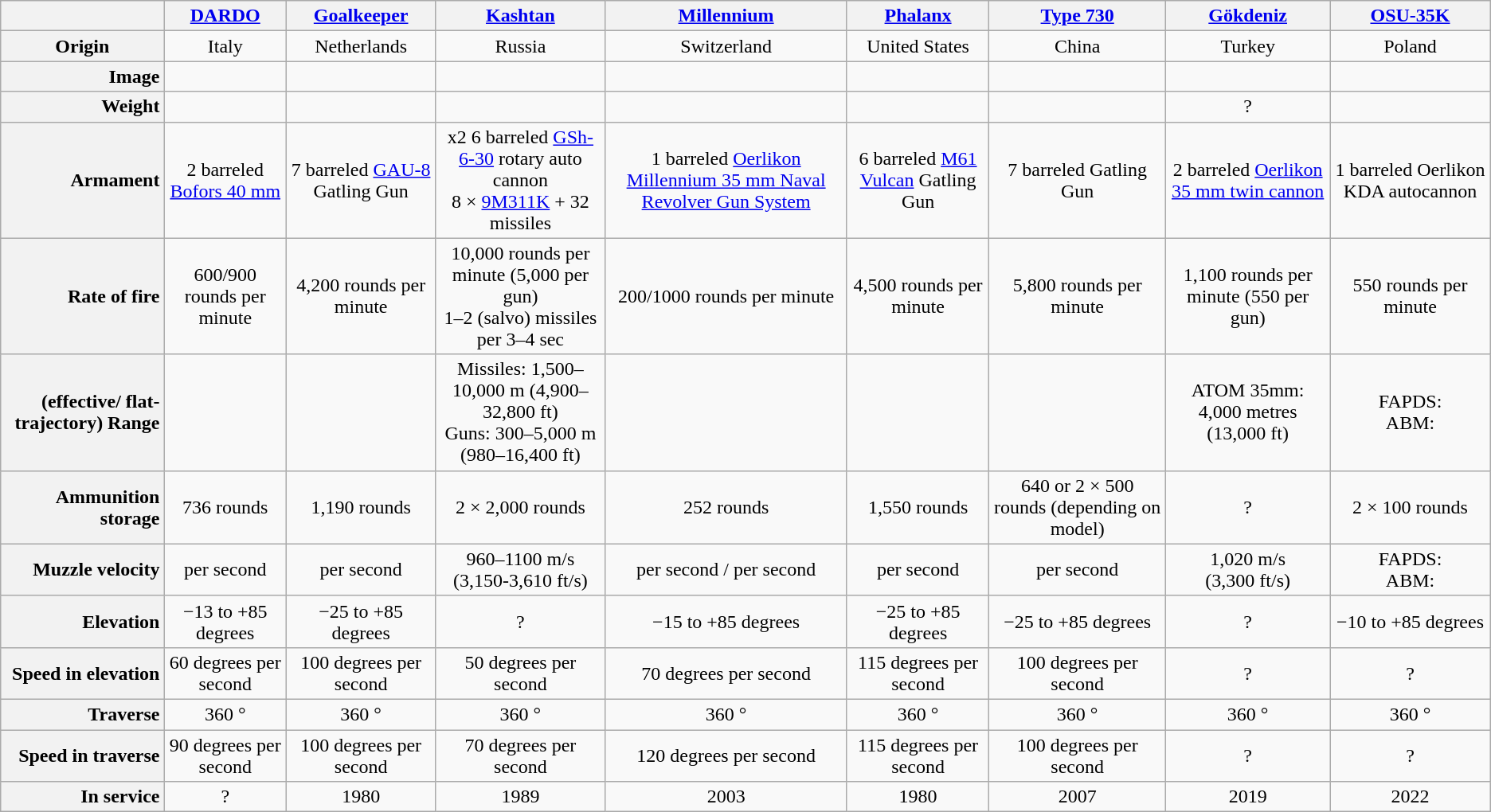<table class="wikitable" style="text-align:center;" summary="Characteristics of modern CIWS">
<tr style="vertical-align:bottom; border-bottom:1px solid #999; ">
<th></th>
<th style="text-align:center;"><a href='#'>DARDO</a></th>
<th style="text-align:center;"><a href='#'>Goalkeeper</a></th>
<th style="text-align:center;"><a href='#'>Kashtan</a></th>
<th style="text-align:center;"><a href='#'>Millennium</a></th>
<th style="text-align:center;"><a href='#'>Phalanx</a></th>
<th style="text-align:center;"><a href='#'>Type 730</a></th>
<th><a href='#'>Gökdeniz</a></th>
<th><a href='#'>OSU-35K</a></th>
</tr>
<tr>
<th>Origin</th>
<td>Italy</td>
<td>Netherlands</td>
<td>Russia</td>
<td>Switzerland</td>
<td>United States</td>
<td>China</td>
<td>Turkey</td>
<td>Poland</td>
</tr>
<tr>
<th style="text-align:right;">Image</th>
<td></td>
<td></td>
<td></td>
<td></td>
<td></td>
<td></td>
<td></td>
<td></td>
</tr>
<tr>
<th style="text-align:right;">Weight</th>
<td></td>
<td></td>
<td></td>
<td></td>
<td></td>
<td></td>
<td>?</td>
<td></td>
</tr>
<tr>
<th style="text-align:right;">Armament</th>
<td> 2 barreled <a href='#'>Bofors 40 mm</a></td>
<td> 7 barreled <a href='#'>GAU-8</a> Gatling Gun</td>
<td>x2  6 barreled <a href='#'>GSh-6-30</a> rotary auto cannon<br>8 × <a href='#'>9M311K</a> + 32 missiles</td>
<td> 1 barreled <a href='#'>Oerlikon Millennium 35 mm Naval Revolver Gun System</a></td>
<td> 6 barreled <a href='#'>M61 Vulcan</a> Gatling Gun</td>
<td> 7 barreled Gatling Gun</td>
<td> 2 barreled <a href='#'>Oerlikon 35 mm twin cannon</a></td>
<td> 1 barreled Oerlikon KDA autocannon</td>
</tr>
<tr>
<th style="text-align:right;">Rate of fire</th>
<td>600/900 rounds per minute</td>
<td>4,200 rounds per minute</td>
<td>10,000 rounds per minute (5,000 per gun)<br>1–2 (salvo) missiles per 3–4 sec</td>
<td>200/1000 rounds per minute</td>
<td>4,500 rounds per minute</td>
<td>5,800 rounds per minute</td>
<td>1,100 rounds per minute (550 per gun)</td>
<td>550 rounds per minute</td>
</tr>
<tr>
<th style="text-align:right;">(effective/ flat-trajectory) Range</th>
<td></td>
<td></td>
<td>Missiles: 1,500–10,000 m (4,900–32,800 ft)<br>Guns: 300–5,000 m (980–16,400 ft)</td>
<td></td>
<td></td>
<td></td>
<td>ATOM 35mm: 4,000 metres (13,000 ft)</td>
<td>FAPDS: <br>ABM:
</td>
</tr>
<tr>
<th style="text-align:right;">Ammunition storage</th>
<td>736 rounds</td>
<td>1,190 rounds</td>
<td>2 × 2,000 rounds</td>
<td>252 rounds</td>
<td>1,550 rounds</td>
<td>640 or 2 × 500 rounds (depending on model)</td>
<td>?</td>
<td>2 × 100 rounds</td>
</tr>
<tr>
<th style="text-align:right;">Muzzle velocity</th>
<td> per second</td>
<td> per second</td>
<td>960–1100 m/s (3,150-3,610 ft/s)</td>
<td> per second /  per second</td>
<td> per second</td>
<td> per second</td>
<td>1,020 m/s (3,300 ft/s)</td>
<td>FAPDS: <br>ABM:
</td>
</tr>
<tr>
<th style="text-align:right;">Elevation</th>
<td>−13 to +85 degrees</td>
<td>−25 to +85 degrees</td>
<td>?</td>
<td>−15 to +85 degrees</td>
<td>−25 to +85 degrees</td>
<td>−25 to +85 degrees</td>
<td>?</td>
<td>−10 to +85 degrees</td>
</tr>
<tr>
<th style="text-align:right;">Speed in elevation</th>
<td>60 degrees per second</td>
<td>100 degrees per second</td>
<td>50 degrees per second</td>
<td>70 degrees per second</td>
<td>115 degrees per second</td>
<td>100 degrees per second</td>
<td>?</td>
<td>?</td>
</tr>
<tr>
<th style="text-align:right;">Traverse</th>
<td>360 °</td>
<td>360 °</td>
<td>360 °</td>
<td>360 °</td>
<td>360 °</td>
<td>360 °</td>
<td>360 °</td>
<td>360 °</td>
</tr>
<tr>
<th style="text-align:right;">Speed in traverse</th>
<td>90 degrees per second</td>
<td>100 degrees per second</td>
<td>70 degrees per second</td>
<td>120 degrees per second</td>
<td>115 degrees per second</td>
<td>100 degrees per second</td>
<td>?</td>
<td>?</td>
</tr>
<tr>
<th style="text-align:right;">In service</th>
<td>?</td>
<td>1980</td>
<td>1989</td>
<td>2003</td>
<td>1980</td>
<td>2007</td>
<td>2019</td>
<td>2022</td>
</tr>
</table>
